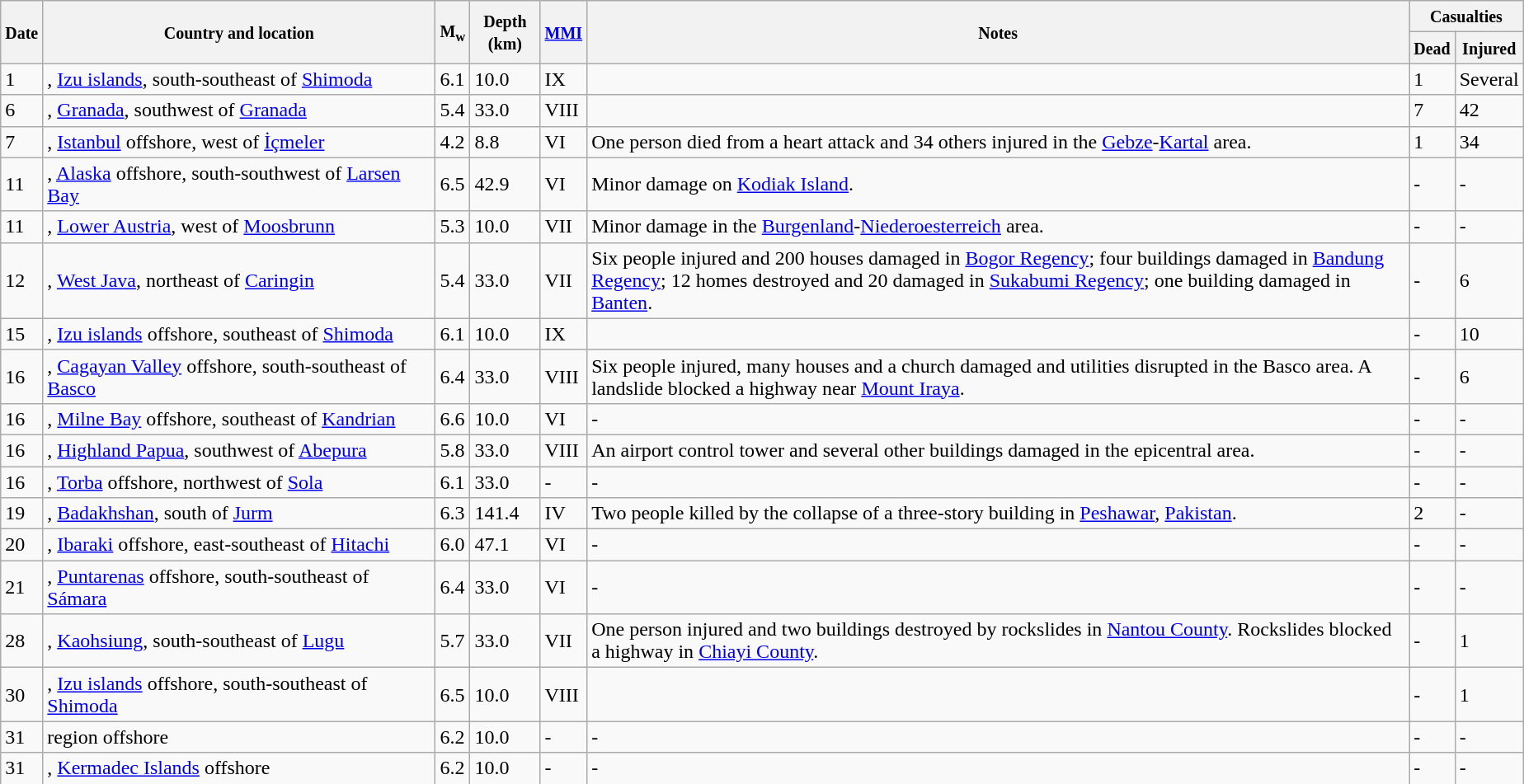<table class="wikitable sortable" style="border:1px black;  margin-left:1em;">
<tr>
<th rowspan="2"><small>Date</small></th>
<th rowspan="2" style="width: 310px"><small>Country and location</small></th>
<th rowspan="2"><small>M<sub>w</sub></small></th>
<th rowspan="2"><small>Depth (km)</small></th>
<th rowspan="2"><small><a href='#'>MMI</a></small></th>
<th rowspan="2" class="unsortable"><small>Notes</small></th>
<th colspan="2"><small>Casualties</small></th>
</tr>
<tr>
<th><small>Dead</small></th>
<th><small>Injured</small></th>
</tr>
<tr>
<td>1</td>
<td>, <a href='#'>Izu islands</a>,  south-southeast of <a href='#'>Shimoda</a></td>
<td>6.1</td>
<td>10.0</td>
<td>IX</td>
<td></td>
<td>1</td>
<td>Several</td>
</tr>
<tr>
<td>6</td>
<td>, <a href='#'>Granada</a>,  southwest of <a href='#'>Granada</a></td>
<td>5.4</td>
<td>33.0</td>
<td>VIII</td>
<td></td>
<td>7</td>
<td>42</td>
</tr>
<tr>
<td>7</td>
<td>, <a href='#'>Istanbul</a> offshore,  west of <a href='#'>İçmeler</a></td>
<td>4.2</td>
<td>8.8</td>
<td>VI</td>
<td>One person died from a heart attack and 34 others injured in the <a href='#'>Gebze</a>-<a href='#'>Kartal</a> area.</td>
<td>1</td>
<td>34</td>
</tr>
<tr>
<td>11</td>
<td>, <a href='#'>Alaska</a> offshore,  south-southwest of <a href='#'>Larsen Bay</a></td>
<td>6.5</td>
<td>42.9</td>
<td>VI</td>
<td>Minor damage on <a href='#'>Kodiak Island</a>.</td>
<td>-</td>
<td>-</td>
</tr>
<tr>
<td>11</td>
<td>, <a href='#'>Lower Austria</a>,  west of <a href='#'>Moosbrunn</a></td>
<td>5.3</td>
<td>10.0</td>
<td>VII</td>
<td>Minor damage in the <a href='#'>Burgenland</a>-<a href='#'>Niederoesterreich</a> area.</td>
<td>-</td>
<td>-</td>
</tr>
<tr>
<td>12</td>
<td>, <a href='#'>West Java</a>,  northeast of <a href='#'>Caringin</a></td>
<td>5.4</td>
<td>33.0</td>
<td>VII</td>
<td>Six people injured and 200 houses damaged in <a href='#'>Bogor Regency</a>; four buildings damaged in <a href='#'>Bandung Regency</a>; 12 homes destroyed and 20 damaged in <a href='#'>Sukabumi Regency</a>; one building damaged in <a href='#'>Banten</a>.</td>
<td>-</td>
<td>6</td>
</tr>
<tr>
<td>15</td>
<td>, <a href='#'>Izu islands</a> offshore,  southeast of <a href='#'>Shimoda</a></td>
<td>6.1</td>
<td>10.0</td>
<td>IX</td>
<td></td>
<td>-</td>
<td>10</td>
</tr>
<tr>
<td>16</td>
<td>, <a href='#'>Cagayan Valley</a> offshore,  south-southeast of <a href='#'>Basco</a></td>
<td>6.4</td>
<td>33.0</td>
<td>VIII</td>
<td>Six people injured, many houses and a church damaged and utilities disrupted in the Basco area. A landslide blocked a highway near <a href='#'>Mount Iraya</a>.</td>
<td>-</td>
<td>6</td>
</tr>
<tr>
<td>16</td>
<td>, <a href='#'>Milne Bay</a> offshore,  southeast of <a href='#'>Kandrian</a></td>
<td>6.6</td>
<td>10.0</td>
<td>VI</td>
<td>-</td>
<td>-</td>
<td>-</td>
</tr>
<tr>
<td>16</td>
<td>, <a href='#'>Highland Papua</a>,  southwest of <a href='#'>Abepura</a></td>
<td>5.8</td>
<td>33.0</td>
<td>VIII</td>
<td>An airport control tower and several other buildings damaged in the epicentral area.</td>
<td>-</td>
<td>-</td>
</tr>
<tr>
<td>16</td>
<td>, <a href='#'>Torba</a> offshore,  northwest of <a href='#'>Sola</a></td>
<td>6.1</td>
<td>33.0</td>
<td>-</td>
<td>-</td>
<td>-</td>
<td>-</td>
</tr>
<tr>
<td>19</td>
<td>, <a href='#'>Badakhshan</a>,  south of <a href='#'>Jurm</a></td>
<td>6.3</td>
<td>141.4</td>
<td>IV</td>
<td>Two people killed by the collapse of a three-story building in <a href='#'>Peshawar</a>, <a href='#'>Pakistan</a>.</td>
<td>2</td>
<td>-</td>
</tr>
<tr>
<td>20</td>
<td>, <a href='#'>Ibaraki</a> offshore,  east-southeast of <a href='#'>Hitachi</a></td>
<td>6.0</td>
<td>47.1</td>
<td>VI</td>
<td>-</td>
<td>-</td>
<td>-</td>
</tr>
<tr>
<td>21</td>
<td>, <a href='#'>Puntarenas</a> offshore,  south-southeast of <a href='#'>Sámara</a></td>
<td>6.4</td>
<td>33.0</td>
<td>VI</td>
<td>-</td>
<td>-</td>
<td>-</td>
</tr>
<tr>
<td>28</td>
<td>, <a href='#'>Kaohsiung</a>,  south-southeast of <a href='#'>Lugu</a></td>
<td>5.7</td>
<td>33.0</td>
<td>VII</td>
<td>One person injured and two buildings destroyed by rockslides in <a href='#'>Nantou County</a>. Rockslides blocked a highway in <a href='#'>Chiayi County</a>.</td>
<td>-</td>
<td>1</td>
</tr>
<tr>
<td>30</td>
<td>, <a href='#'>Izu islands</a> offshore,  south-southeast of <a href='#'>Shimoda</a></td>
<td>6.5</td>
<td>10.0</td>
<td>VIII</td>
<td></td>
<td>-</td>
<td>1</td>
</tr>
<tr>
<td>31</td>
<td> region offshore</td>
<td>6.2</td>
<td>10.0</td>
<td>-</td>
<td>-</td>
<td>-</td>
<td>-</td>
</tr>
<tr>
<td>31</td>
<td>, <a href='#'>Kermadec Islands</a> offshore</td>
<td>6.2</td>
<td>10.0</td>
<td>-</td>
<td>-</td>
<td>-</td>
<td>-</td>
</tr>
<tr>
</tr>
</table>
